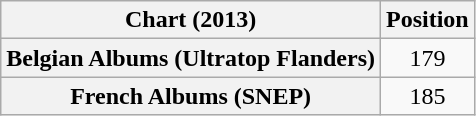<table class="wikitable sortable plainrowheaders" style="text-align:center">
<tr>
<th scope="col">Chart (2013)</th>
<th scope="col">Position</th>
</tr>
<tr>
<th scope="row">Belgian Albums (Ultratop Flanders)</th>
<td>179</td>
</tr>
<tr>
<th scope="row">French Albums (SNEP)</th>
<td>185</td>
</tr>
</table>
